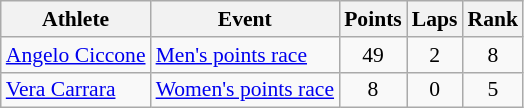<table class=wikitable style="font-size:90%">
<tr>
<th>Athlete</th>
<th>Event</th>
<th>Points</th>
<th>Laps</th>
<th>Rank</th>
</tr>
<tr align=center>
<td align=left><a href='#'>Angelo Ciccone</a></td>
<td align=left><a href='#'>Men's points race</a></td>
<td>49</td>
<td>2</td>
<td>8</td>
</tr>
<tr align=center>
<td align=left><a href='#'>Vera Carrara</a></td>
<td align=left><a href='#'>Women's points race</a></td>
<td>8</td>
<td>0</td>
<td>5</td>
</tr>
</table>
